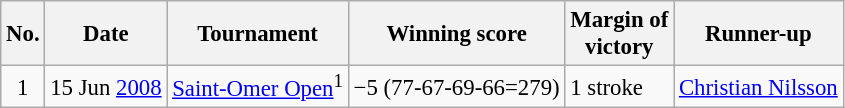<table class="wikitable" style="font-size:95%;">
<tr>
<th>No.</th>
<th>Date</th>
<th>Tournament</th>
<th>Winning score</th>
<th>Margin of<br>victory</th>
<th>Runner-up</th>
</tr>
<tr>
<td align=center>1</td>
<td align=right>15 Jun <a href='#'>2008</a></td>
<td><a href='#'>Saint-Omer Open</a><sup>1</sup></td>
<td>−5 (77-67-69-66=279)</td>
<td>1 stroke</td>
<td> <a href='#'>Christian Nilsson</a></td>
</tr>
</table>
